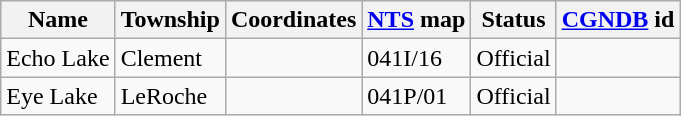<table class="wikitable sortable">
<tr>
<th>Name</th>
<th>Township</th>
<th data-sort-type="number">Coordinates</th>
<th><a href='#'>NTS</a> map</th>
<th data-sort-type="number">Status</th>
<th><a href='#'>CGNDB</a> id</th>
</tr>
<tr>
<td>Echo Lake</td>
<td>Clement</td>
<td></td>
<td>041I/16</td>
<td>Official</td>
<td></td>
</tr>
<tr>
<td>Eye Lake</td>
<td>LeRoche</td>
<td></td>
<td>041P/01</td>
<td>Official</td>
<td></td>
</tr>
</table>
